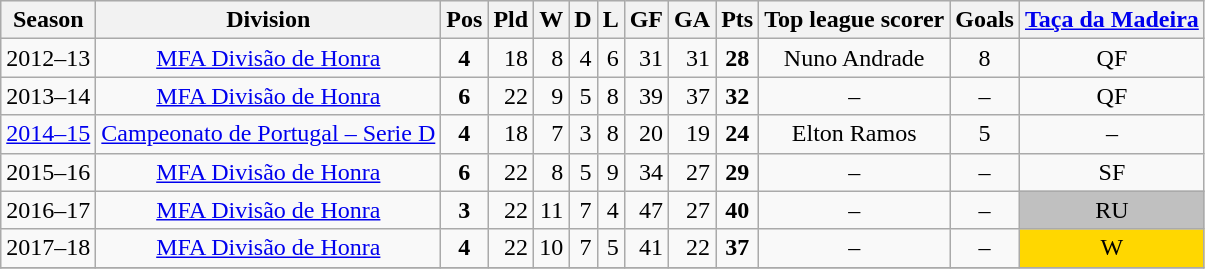<table class="wikitable">
<tr style="background:#efefef;">
<th>Season</th>
<th>Division</th>
<th>Pos</th>
<th>Pld</th>
<th>W</th>
<th>D</th>
<th>L</th>
<th>GF</th>
<th>GA</th>
<th>Pts</th>
<th>Top league scorer</th>
<th>Goals</th>
<th><a href='#'>Taça da Madeira</a></th>
</tr>
<tr>
<td>2012–13</td>
<td align=center><a href='#'>MFA Divisão de Honra</a></td>
<td align=center><strong>4</strong></td>
<td align=right>18</td>
<td align=right>8</td>
<td align=right>4</td>
<td align=right>6</td>
<td align=right>31</td>
<td align=right>31</td>
<td align=center><strong>28</strong></td>
<td align=center>Nuno Andrade</td>
<td align=center>8</td>
<td align=center>QF</td>
</tr>
<tr>
<td>2013–14</td>
<td align=center><a href='#'>MFA Divisão de Honra</a></td>
<td align=center><strong>6</strong></td>
<td align=right>22</td>
<td align=right>9</td>
<td align=right>5</td>
<td align=right>8</td>
<td align=right>39</td>
<td align=right>37</td>
<td align=center><strong>32</strong></td>
<td align=center>–</td>
<td align=center>–</td>
<td align=center>QF</td>
</tr>
<tr>
<td><a href='#'>2014–15</a></td>
<td align=center><a href='#'>Campeonato de Portugal – Serie D</a></td>
<td align=center><strong>4</strong></td>
<td align=right>18</td>
<td align=right>7</td>
<td align=right>3</td>
<td align=right>8</td>
<td align=right>20</td>
<td align=right>19</td>
<td align=center><strong>24</strong></td>
<td align=center>Elton Ramos</td>
<td align=center>5</td>
<td align=center>–</td>
</tr>
<tr>
<td>2015–16</td>
<td align=center><a href='#'>MFA Divisão de Honra</a></td>
<td align=center><strong>6</strong></td>
<td align=right>22</td>
<td align=right>8</td>
<td align=right>5</td>
<td align=right>9</td>
<td align=right>34</td>
<td align=right>27</td>
<td align=center><strong>29</strong></td>
<td align=center>–</td>
<td align=center>–</td>
<td align=center>SF</td>
</tr>
<tr>
<td>2016–17</td>
<td align=center><a href='#'>MFA Divisão de Honra</a></td>
<td align=center><strong>3</strong></td>
<td align=right>22</td>
<td align=right>11</td>
<td align=right>7</td>
<td align=right>4</td>
<td align=right>47</td>
<td align=right>27</td>
<td align=center><strong>40</strong></td>
<td align=center>–</td>
<td align=center>–</td>
<td align=center  style="background:silver;">RU</td>
</tr>
<tr>
<td>2017–18</td>
<td align=center><a href='#'>MFA Divisão de Honra</a></td>
<td align=center><strong>4</strong></td>
<td align=right>22</td>
<td align=right>10</td>
<td align=right>7</td>
<td align=right>5</td>
<td align=right>41</td>
<td align=right>22</td>
<td align=center><strong>37</strong></td>
<td align=center>–</td>
<td align=center>–</td>
<td align=center  style="background:gold;">W</td>
</tr>
<tr>
</tr>
</table>
